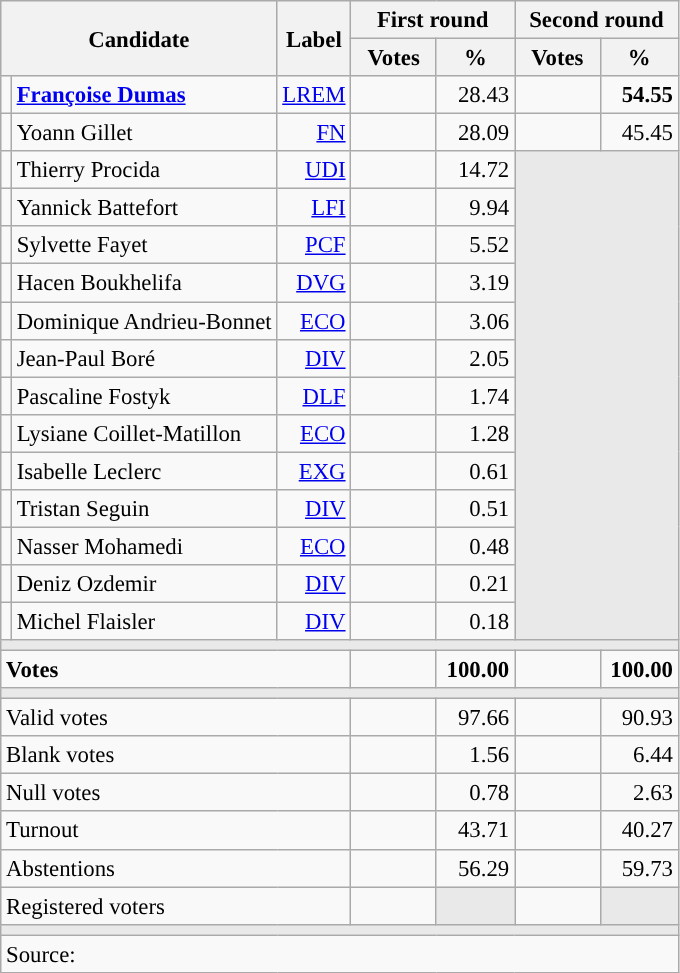<table class="wikitable" style="text-align:right;font-size:95%;">
<tr>
<th rowspan="2" colspan="2">Candidate</th>
<th rowspan="2">Label</th>
<th colspan="2">First round</th>
<th colspan="2">Second round</th>
</tr>
<tr>
<th style="width:50px;">Votes</th>
<th style="width:45px;">%</th>
<th style="width:50px;">Votes</th>
<th style="width:45px;">%</th>
</tr>
<tr>
<td style="color:inherit;background:"></td>
<td style="text-align:left;"><strong><a href='#'>Françoise Dumas</a></strong></td>
<td><a href='#'>LREM</a></td>
<td></td>
<td>28.43</td>
<td><strong></strong></td>
<td><strong>54.55</strong></td>
</tr>
<tr>
<td style="color:inherit;background:"></td>
<td style="text-align:left;">Yoann Gillet</td>
<td><a href='#'>FN</a></td>
<td></td>
<td>28.09</td>
<td></td>
<td>45.45</td>
</tr>
<tr>
<td style="color:inherit;background:"></td>
<td style="text-align:left;">Thierry Procida</td>
<td><a href='#'>UDI</a></td>
<td></td>
<td>14.72</td>
<td colspan="2" rowspan="13" style="background:#E9E9E9;"></td>
</tr>
<tr>
<td style="color:inherit;background:"></td>
<td style="text-align:left;">Yannick Battefort</td>
<td><a href='#'>LFI</a></td>
<td></td>
<td>9.94</td>
</tr>
<tr>
<td style="color:inherit;background:"></td>
<td style="text-align:left;">Sylvette Fayet</td>
<td><a href='#'>PCF</a></td>
<td></td>
<td>5.52</td>
</tr>
<tr>
<td style="color:inherit;background:"></td>
<td style="text-align:left;">Hacen Boukhelifa</td>
<td><a href='#'>DVG</a></td>
<td></td>
<td>3.19</td>
</tr>
<tr>
<td style="color:inherit;background:"></td>
<td style="text-align:left;">Dominique Andrieu-Bonnet</td>
<td><a href='#'>ECO</a></td>
<td></td>
<td>3.06</td>
</tr>
<tr>
<td style="color:inherit;background:"></td>
<td style="text-align:left;">Jean-Paul Boré</td>
<td><a href='#'>DIV</a></td>
<td></td>
<td>2.05</td>
</tr>
<tr>
<td style="color:inherit;background:"></td>
<td style="text-align:left;">Pascaline Fostyk</td>
<td><a href='#'>DLF</a></td>
<td></td>
<td>1.74</td>
</tr>
<tr>
<td style="color:inherit;background:"></td>
<td style="text-align:left;">Lysiane Coillet-Matillon</td>
<td><a href='#'>ECO</a></td>
<td></td>
<td>1.28</td>
</tr>
<tr>
<td style="color:inherit;background:"></td>
<td style="text-align:left;">Isabelle Leclerc</td>
<td><a href='#'>EXG</a></td>
<td></td>
<td>0.61</td>
</tr>
<tr>
<td style="color:inherit;background:"></td>
<td style="text-align:left;">Tristan Seguin</td>
<td><a href='#'>DIV</a></td>
<td></td>
<td>0.51</td>
</tr>
<tr>
<td style="color:inherit;background:"></td>
<td style="text-align:left;">Nasser Mohamedi</td>
<td><a href='#'>ECO</a></td>
<td></td>
<td>0.48</td>
</tr>
<tr>
<td style="color:inherit;background:"></td>
<td style="text-align:left;">Deniz Ozdemir</td>
<td><a href='#'>DIV</a></td>
<td></td>
<td>0.21</td>
</tr>
<tr>
<td style="color:inherit;background:"></td>
<td style="text-align:left;">Michel Flaisler</td>
<td><a href='#'>DIV</a></td>
<td></td>
<td>0.18</td>
</tr>
<tr>
<td colspan="7" style="background:#E9E9E9;"></td>
</tr>
<tr style="font-weight:bold;">
<td colspan="3" style="text-align:left;">Votes</td>
<td></td>
<td>100.00</td>
<td></td>
<td>100.00</td>
</tr>
<tr>
<td colspan="7" style="background:#E9E9E9;"></td>
</tr>
<tr>
<td colspan="3" style="text-align:left;">Valid votes</td>
<td></td>
<td>97.66</td>
<td></td>
<td>90.93</td>
</tr>
<tr>
<td colspan="3" style="text-align:left;">Blank votes</td>
<td></td>
<td>1.56</td>
<td></td>
<td>6.44</td>
</tr>
<tr>
<td colspan="3" style="text-align:left;">Null votes</td>
<td></td>
<td>0.78</td>
<td></td>
<td>2.63</td>
</tr>
<tr>
<td colspan="3" style="text-align:left;">Turnout</td>
<td></td>
<td>43.71</td>
<td></td>
<td>40.27</td>
</tr>
<tr>
<td colspan="3" style="text-align:left;">Abstentions</td>
<td></td>
<td>56.29</td>
<td></td>
<td>59.73</td>
</tr>
<tr>
<td colspan="3" style="text-align:left;">Registered voters</td>
<td></td>
<td style="color:inherit;background:#E9E9E9;"></td>
<td></td>
<td style="color:inherit;background:#E9E9E9;"></td>
</tr>
<tr>
<td colspan="7" style="background:#E9E9E9;"></td>
</tr>
<tr>
<td colspan="7" style="text-align:left;">Source: </td>
</tr>
</table>
